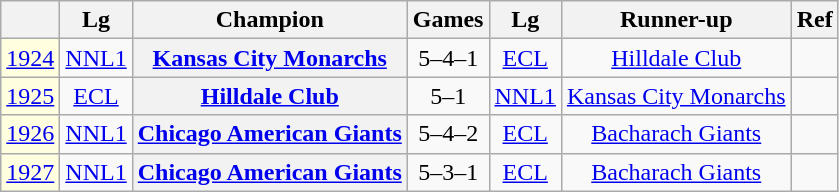<table class="wikitable" style="text-align:center;">
<tr>
<th></th>
<th>Lg</th>
<th>Champion</th>
<th>Games</th>
<th>Lg</th>
<th>Runner-up</th>
<th>Ref</th>
</tr>
<tr>
<td bgcolor="#ffffe0"><a href='#'>1924</a></td>
<td><a href='#'>NNL1</a></td>
<td bgcolor=#f2f2f2><strong><a href='#'>Kansas City Monarchs</a></strong></td>
<td>5–4–1</td>
<td><a href='#'>ECL</a></td>
<td><a href='#'>Hilldale Club</a></td>
<td></td>
</tr>
<tr>
<td bgcolor="#ffffe0"><a href='#'>1925</a></td>
<td><a href='#'>ECL</a></td>
<td bgcolor=#f2f2f2><strong><a href='#'>Hilldale Club</a></strong></td>
<td>5–1</td>
<td><a href='#'>NNL1</a></td>
<td><a href='#'>Kansas City Monarchs</a></td>
<td></td>
</tr>
<tr>
<td bgcolor="#ffffe0"><a href='#'>1926</a></td>
<td><a href='#'>NNL1</a></td>
<td bgcolor=#f2f2f2><strong><a href='#'>Chicago American Giants</a></strong></td>
<td>5–4–2</td>
<td><a href='#'>ECL</a></td>
<td><a href='#'>Bacharach Giants</a></td>
<td></td>
</tr>
<tr>
<td bgcolor="#ffffe0"><a href='#'>1927</a></td>
<td><a href='#'>NNL1</a></td>
<td bgcolor=#f2f2f2><strong><a href='#'>Chicago American Giants</a></strong></td>
<td>5–3–1</td>
<td><a href='#'>ECL</a></td>
<td><a href='#'>Bacharach Giants</a></td>
<td></td>
</tr>
</table>
